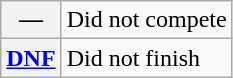<table class="wikitable">
<tr>
<th scope="row">—</th>
<td>Did not compete</td>
</tr>
<tr>
<th scope="row"><a href='#'>DNF</a></th>
<td>Did not finish</td>
</tr>
</table>
